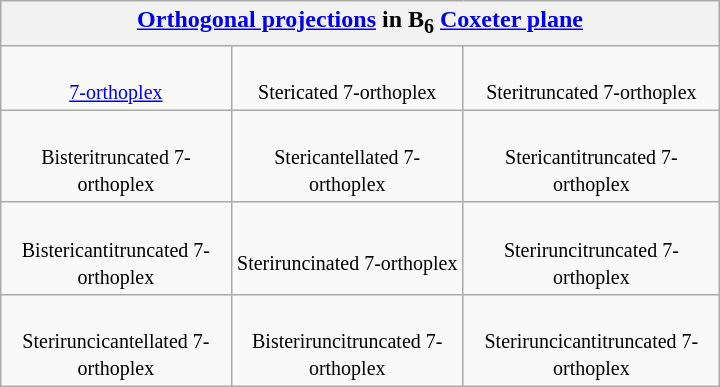<table class=wikitable style="float:right; margin-left:8px; width:480px">
<tr>
<th colspan=3><a href='#'>Orthogonal projections</a> in B<sub>6</sub> <a href='#'>Coxeter plane</a></th>
</tr>
<tr align=center>
<td><br><small><a href='#'>7-orthoplex</a></small><br></td>
<td><br><small>Stericated 7-orthoplex</small><br></td>
<td><br><small>Steritruncated 7-orthoplex</small><br></td>
</tr>
<tr align=center>
<td><br><small>Bisteritruncated 7-orthoplex</small><br></td>
<td><br><small>Stericantellated 7-orthoplex</small><br></td>
<td><br><small>Stericantitruncated 7-orthoplex</small><br></td>
</tr>
<tr align=center>
<td><br><small>Bistericantitruncated 7-orthoplex</small><br></td>
<td><br><small>Steriruncinated 7-orthoplex</small><br></td>
<td><br><small>Steriruncitruncated 7-orthoplex</small><br></td>
</tr>
<tr align=center>
<td><br><small>Steriruncicantellated 7-orthoplex</small><br></td>
<td><br><small>Bisteriruncitruncated 7-orthoplex</small><br></td>
<td><br><small>Steriruncicantitruncated 7-orthoplex</small><br></td>
</tr>
</table>
